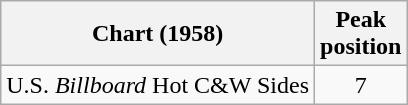<table class="wikitable sortable">
<tr>
<th>Chart (1958)</th>
<th>Peak<br>position</th>
</tr>
<tr>
<td align="left">U.S. <em>Billboard</em> Hot C&W Sides</td>
<td align="center">7</td>
</tr>
</table>
